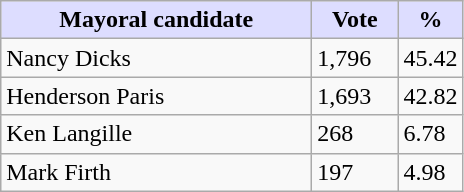<table class="wikitable">
<tr>
<th style="background:#ddf; width:200px;">Mayoral candidate</th>
<th style="background:#ddf; width:50px;">Vote</th>
<th style="background:#ddf; width:30px;">%</th>
</tr>
<tr>
<td>Nancy Dicks</td>
<td>1,796</td>
<td>45.42</td>
</tr>
<tr>
<td>Henderson Paris</td>
<td>1,693</td>
<td>42.82</td>
</tr>
<tr>
<td>Ken Langille</td>
<td>268</td>
<td>6.78</td>
</tr>
<tr>
<td>Mark Firth</td>
<td>197</td>
<td>4.98</td>
</tr>
</table>
